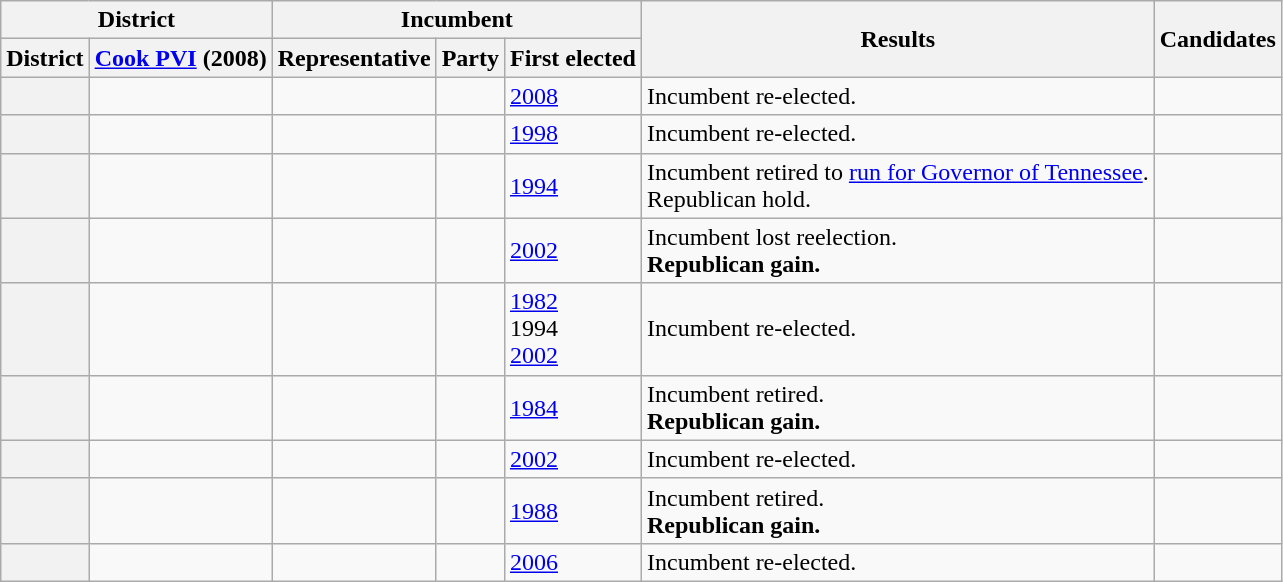<table class="wikitable sortable">
<tr>
<th colspan=2>District</th>
<th colspan=3>Incumbent</th>
<th rowspan=2>Results</th>
<th rowspan=2>Candidates</th>
</tr>
<tr valign=bottom>
<th>District</th>
<th><a href='#'>Cook PVI</a> (2008)</th>
<th>Representative</th>
<th>Party</th>
<th>First elected</th>
</tr>
<tr>
<th></th>
<td></td>
<td></td>
<td></td>
<td><a href='#'>2008</a></td>
<td>Incumbent re-elected.</td>
<td nowrap></td>
</tr>
<tr>
<th></th>
<td></td>
<td></td>
<td></td>
<td><a href='#'>1998</a></td>
<td>Incumbent re-elected.</td>
<td nowrap><br></td>
</tr>
<tr>
<th></th>
<td></td>
<td></td>
<td></td>
<td><a href='#'>1994</a></td>
<td>Incumbent retired to <a href='#'>run for Governor of Tennessee</a>.<br>Republican hold.</td>
<td nowrap><br></td>
</tr>
<tr>
<th></th>
<td></td>
<td></td>
<td></td>
<td><a href='#'>2002</a></td>
<td>Incumbent lost reelection.<br><strong>Republican gain.</strong></td>
<td nowrap><br></td>
</tr>
<tr>
<th></th>
<td></td>
<td></td>
<td></td>
<td><a href='#'>1982</a><br>1994 <br><a href='#'>2002</a></td>
<td>Incumbent re-elected.</td>
<td nowrap><br></td>
</tr>
<tr>
<th></th>
<td></td>
<td></td>
<td></td>
<td><a href='#'>1984</a></td>
<td>Incumbent retired.<br><strong>Republican gain.</strong></td>
<td nowrap><br></td>
</tr>
<tr>
<th></th>
<td></td>
<td></td>
<td></td>
<td><a href='#'>2002</a></td>
<td>Incumbent re-elected.</td>
<td nowrap></td>
</tr>
<tr>
<th></th>
<td></td>
<td></td>
<td></td>
<td><a href='#'>1988</a></td>
<td>Incumbent retired.<br><strong>Republican gain.</strong></td>
<td nowrap></td>
</tr>
<tr>
<th></th>
<td></td>
<td></td>
<td></td>
<td><a href='#'>2006</a></td>
<td>Incumbent re-elected.</td>
<td nowrap><br></td>
</tr>
</table>
